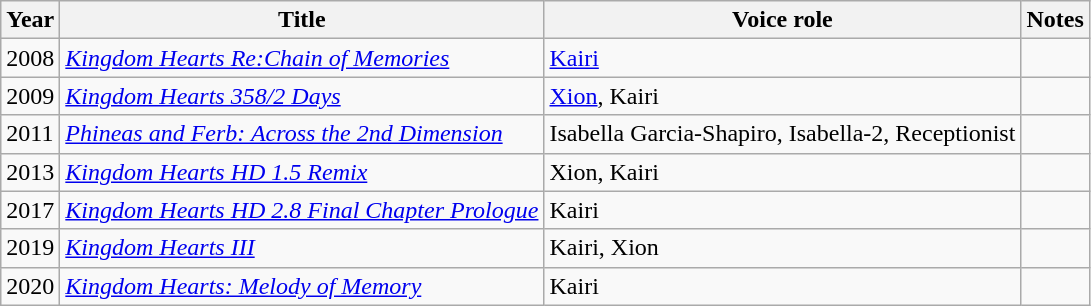<table class="wikitable sortable">
<tr>
<th>Year</th>
<th>Title</th>
<th>Voice role</th>
<th class="unsortable">Notes</th>
</tr>
<tr>
<td>2008</td>
<td><em><a href='#'>Kingdom Hearts Re:Chain of Memories</a></em></td>
<td><a href='#'>Kairi</a></td>
<td></td>
</tr>
<tr>
<td>2009</td>
<td><em><a href='#'>Kingdom Hearts 358/2 Days</a></em></td>
<td><a href='#'>Xion</a>, Kairi</td>
<td></td>
</tr>
<tr>
<td>2011</td>
<td><em><a href='#'>Phineas and Ferb: Across the 2nd Dimension</a></em></td>
<td>Isabella Garcia-Shapiro, Isabella-2, Receptionist</td>
<td></td>
</tr>
<tr>
<td>2013</td>
<td><em><a href='#'>Kingdom Hearts HD 1.5 Remix</a></em></td>
<td>Xion, Kairi</td>
<td></td>
</tr>
<tr>
<td>2017</td>
<td><em><a href='#'>Kingdom Hearts HD 2.8 Final Chapter Prologue</a></em></td>
<td>Kairi</td>
<td></td>
</tr>
<tr>
<td>2019</td>
<td><em><a href='#'>Kingdom Hearts III</a></em></td>
<td>Kairi, Xion</td>
<td></td>
</tr>
<tr>
<td>2020</td>
<td><em><a href='#'>Kingdom Hearts: Melody of Memory</a></em></td>
<td>Kairi</td>
<td></td>
</tr>
</table>
